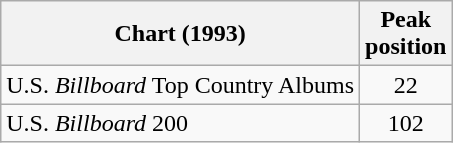<table class="wikitable">
<tr>
<th>Chart (1993)</th>
<th>Peak<br>position</th>
</tr>
<tr>
<td>U.S. <em>Billboard</em> Top Country Albums</td>
<td align="center">22</td>
</tr>
<tr>
<td>U.S. <em>Billboard</em> 200</td>
<td align="center">102</td>
</tr>
</table>
